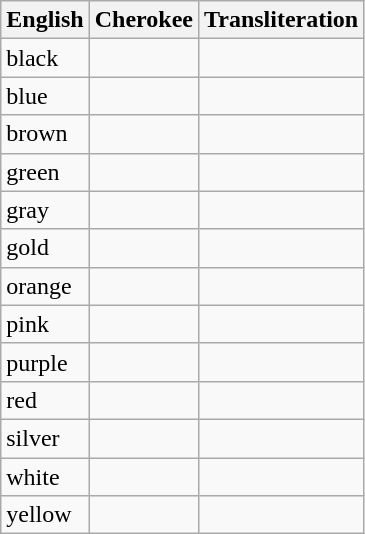<table class="wikitable sortable collapsible">
<tr>
<th>English</th>
<th>Cherokee</th>
<th>Transliteration</th>
</tr>
<tr>
<td>black</td>
<td></td>
<td></td>
</tr>
<tr>
<td>blue</td>
<td></td>
<td></td>
</tr>
<tr>
<td>brown</td>
<td></td>
<td></td>
</tr>
<tr>
<td>green</td>
<td></td>
<td></td>
</tr>
<tr>
<td>gray</td>
<td></td>
<td></td>
</tr>
<tr>
<td>gold</td>
<td></td>
<td></td>
</tr>
<tr>
<td>orange</td>
<td></td>
<td></td>
</tr>
<tr>
<td>pink</td>
<td></td>
<td></td>
</tr>
<tr>
<td>purple</td>
<td></td>
<td></td>
</tr>
<tr>
<td>red</td>
<td></td>
<td></td>
</tr>
<tr>
<td>silver</td>
<td></td>
<td></td>
</tr>
<tr>
<td>white</td>
<td></td>
<td></td>
</tr>
<tr>
<td>yellow</td>
<td></td>
<td></td>
</tr>
</table>
